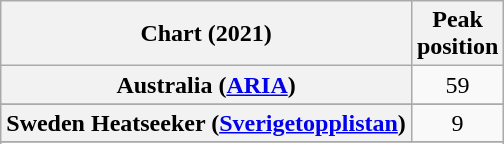<table class="wikitable sortable plainrowheaders" style="text-align:center">
<tr>
<th scope="col">Chart (2021)</th>
<th scope="col">Peak<br>position</th>
</tr>
<tr>
<th scope="row">Australia (<a href='#'>ARIA</a>)</th>
<td>59</td>
</tr>
<tr>
</tr>
<tr>
</tr>
<tr>
</tr>
<tr>
<th scope="row">Sweden Heatseeker (<a href='#'>Sverigetopplistan</a>)</th>
<td>9</td>
</tr>
<tr>
</tr>
<tr>
</tr>
<tr>
</tr>
</table>
